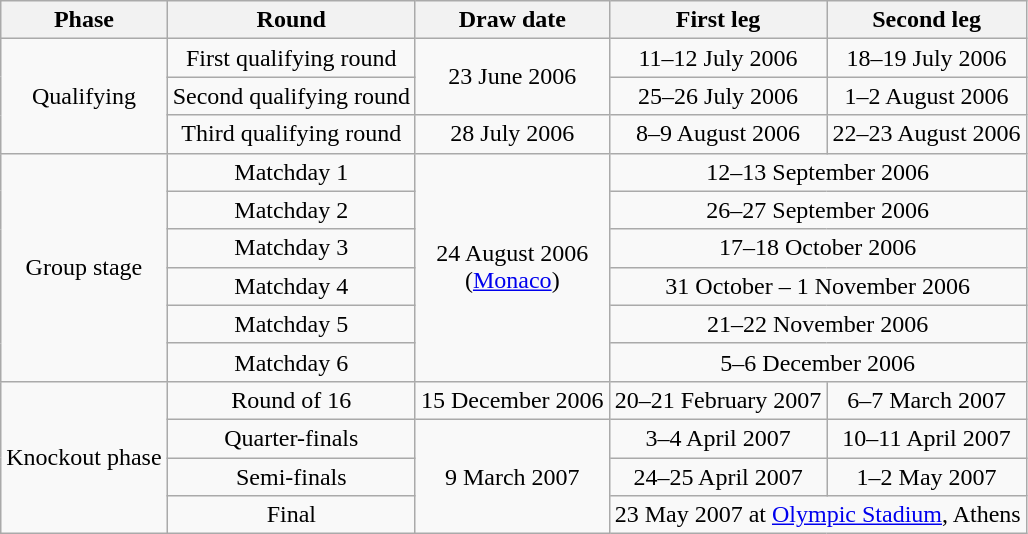<table class="wikitable" style="text-align:center">
<tr>
<th>Phase</th>
<th>Round</th>
<th>Draw date</th>
<th>First leg</th>
<th>Second leg</th>
</tr>
<tr>
<td rowspan=3>Qualifying</td>
<td>First qualifying round</td>
<td rowspan=2>23 June 2006</td>
<td>11–12 July 2006</td>
<td>18–19 July 2006</td>
</tr>
<tr>
<td>Second qualifying round</td>
<td>25–26 July 2006</td>
<td>1–2 August 2006</td>
</tr>
<tr>
<td>Third qualifying round</td>
<td>28 July 2006</td>
<td>8–9 August 2006</td>
<td>22–23 August 2006</td>
</tr>
<tr>
<td rowspan=6>Group stage</td>
<td>Matchday 1</td>
<td rowspan=6>24 August 2006<br>(<a href='#'>Monaco</a>)</td>
<td colspan=2>12–13 September 2006</td>
</tr>
<tr>
<td>Matchday 2</td>
<td colspan=2>26–27 September 2006</td>
</tr>
<tr>
<td>Matchday 3</td>
<td colspan=2>17–18 October 2006</td>
</tr>
<tr>
<td>Matchday 4</td>
<td colspan=2>31 October – 1 November 2006</td>
</tr>
<tr>
<td>Matchday 5</td>
<td colspan=2>21–22 November 2006</td>
</tr>
<tr>
<td>Matchday 6</td>
<td colspan=2>5–6 December 2006</td>
</tr>
<tr>
<td rowspan=4>Knockout phase</td>
<td>Round of 16</td>
<td>15 December 2006</td>
<td>20–21 February 2007</td>
<td>6–7 March 2007</td>
</tr>
<tr>
<td>Quarter-finals</td>
<td rowspan=3>9 March 2007</td>
<td>3–4 April 2007</td>
<td>10–11 April 2007</td>
</tr>
<tr>
<td>Semi-finals</td>
<td>24–25 April 2007</td>
<td>1–2 May 2007</td>
</tr>
<tr>
<td>Final</td>
<td colspan=2>23 May 2007 at <a href='#'>Olympic Stadium</a>, Athens</td>
</tr>
</table>
